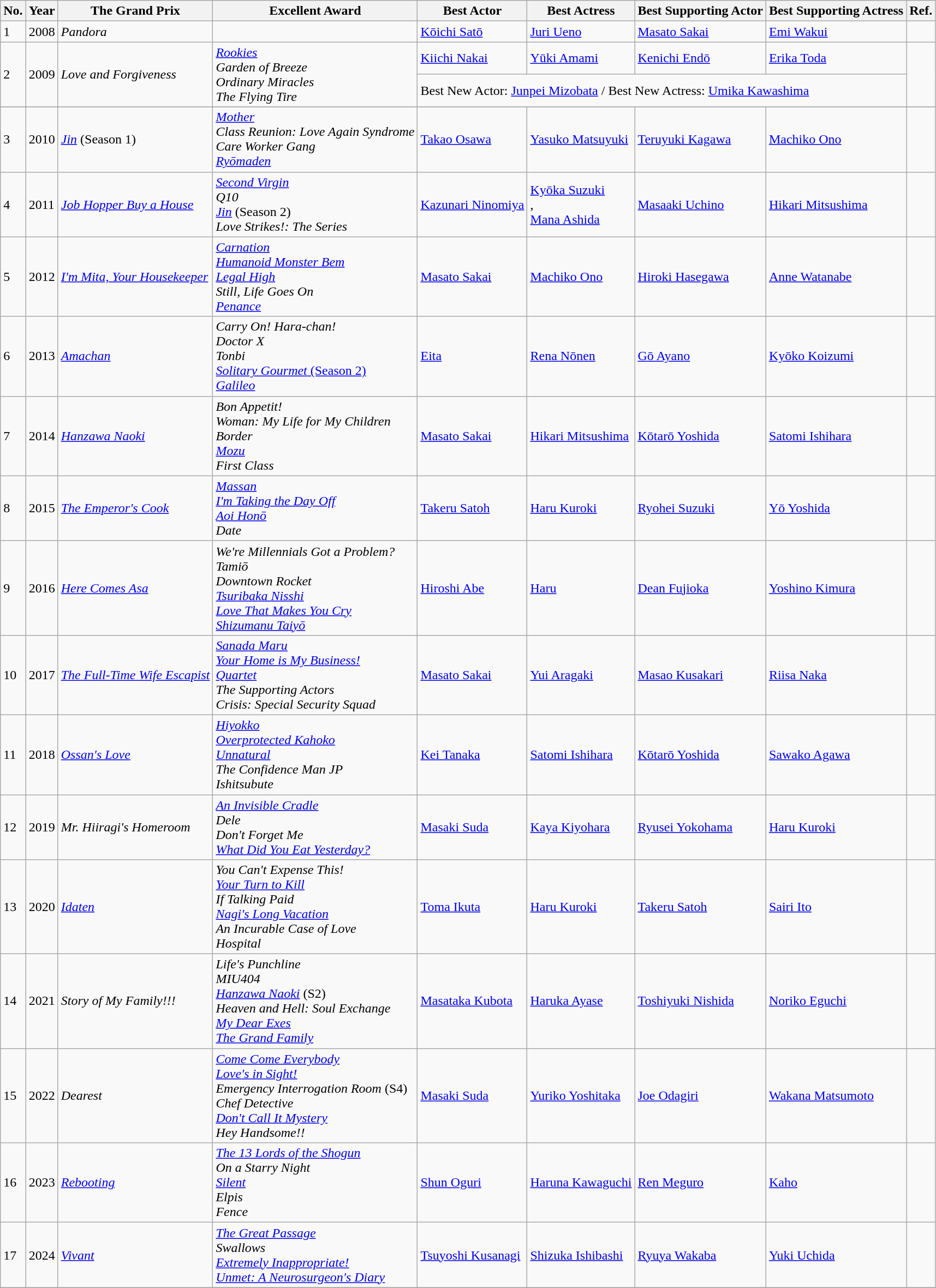<table class="wikitable sortable">
<tr>
<th>No.</th>
<th>Year</th>
<th>The Grand Prix</th>
<th>Excellent Award</th>
<th>Best Actor</th>
<th>Best Actress</th>
<th>Best Supporting Actor</th>
<th>Best Supporting Actress</th>
<th>Ref.</th>
</tr>
<tr>
<td>1</td>
<td>2008</td>
<td><em>Pandora</em></td>
<td></td>
<td><a href='#'>Kōichi Satō</a><br></td>
<td><a href='#'>Juri Ueno</a><br></td>
<td><a href='#'>Masato Sakai</a><br></td>
<td><a href='#'>Emi Wakui</a><br></td>
<td></td>
</tr>
<tr>
<td rowspan=2>2</td>
<td rowspan=2>2009</td>
<td rowspan=2><em>Love and Forgiveness</em></td>
<td rowspan=2><em><a href='#'>Rookies</a></em><br><em>Garden of Breeze</em><br><em>Ordinary Miracles</em><br><em>The Flying Tire</em></td>
<td><a href='#'>Kiichi Nakai</a><br></td>
<td><a href='#'>Yūki Amami</a><br></td>
<td><a href='#'>Kenichi Endō</a><br></td>
<td><a href='#'>Erika Toda</a><br></td>
<td rowspan=2></td>
</tr>
<tr>
<td colspan="4">Best New Actor: <a href='#'>Junpei Mizobata</a> / Best New Actress: <a href='#'>Umika Kawashima</a></td>
</tr>
<tr>
</tr>
<tr>
<td>3</td>
<td>2010</td>
<td><em><a href='#'>Jin</a></em> (Season 1)</td>
<td><em><a href='#'>Mother</a></em><br><em>Class Reunion: Love Again Syndrome</em><br><em>Care Worker Gang</em><br><em><a href='#'>Ryōmaden</a></em></td>
<td><a href='#'>Takao Osawa</a><br></td>
<td><a href='#'>Yasuko Matsuyuki</a><br></td>
<td><a href='#'>Teruyuki Kagawa</a><br></td>
<td><a href='#'>Machiko Ono</a><br></td>
<td></td>
</tr>
<tr>
<td>4</td>
<td>2011</td>
<td><em><a href='#'>Job Hopper Buy a House</a></em></td>
<td><em><a href='#'>Second Virgin</a></em><br><em>Q10</em><br><em><a href='#'>Jin</a></em> (Season 2)<br><em>Love Strikes!: The Series</em></td>
<td><a href='#'>Kazunari Ninomiya</a><br></td>
<td><a href='#'>Kyōka Suzuki</a><br>,<br><a href='#'>Mana Ashida</a><br></td>
<td><a href='#'>Masaaki Uchino</a><br></td>
<td><a href='#'>Hikari Mitsushima</a><br></td>
<td></td>
</tr>
<tr>
<td>5</td>
<td>2012</td>
<td><em><a href='#'>I'm Mita, Your Housekeeper</a></em></td>
<td><em><a href='#'>Carnation</a></em><br><em><a href='#'>Humanoid Monster Bem</a></em><br><em><a href='#'>Legal High</a></em><br><em>Still, Life Goes On</em><br><em><a href='#'>Penance</a></em></td>
<td><a href='#'>Masato Sakai</a><br></td>
<td><a href='#'>Machiko Ono</a><br></td>
<td><a href='#'>Hiroki Hasegawa</a><br></td>
<td><a href='#'>Anne Watanabe</a><br></td>
<td></td>
</tr>
<tr>
<td>6</td>
<td>2013</td>
<td><em><a href='#'>Amachan</a></em></td>
<td><em>Carry On! Hara-chan!</em><br><em>Doctor X</em><br><em>Tonbi</em><br><a href='#'><em>Solitary Gourmet</em> (Season 2)</a><br><em><a href='#'>Galileo</a></em></td>
<td><a href='#'>Eita</a><br></td>
<td><a href='#'>Rena Nōnen</a><br></td>
<td><a href='#'>Gō Ayano</a><br></td>
<td><a href='#'>Kyōko Koizumi</a><br></td>
<td></td>
</tr>
<tr>
<td>7</td>
<td>2014</td>
<td><em><a href='#'>Hanzawa Naoki</a></em></td>
<td><em>Bon Appetit!</em><br><em>Woman: My Life for My Children</em><br><em>Border</em><br><em><a href='#'>Mozu</a></em><br><em>First Class</em></td>
<td><a href='#'>Masato Sakai</a><br></td>
<td><a href='#'>Hikari Mitsushima</a><br></td>
<td><a href='#'>Kōtarō Yoshida</a><br></td>
<td><a href='#'>Satomi Ishihara</a><br></td>
<td></td>
</tr>
<tr>
<td>8</td>
<td>2015</td>
<td><em><a href='#'>The Emperor's Cook</a></em></td>
<td><em><a href='#'>Massan</a></em><br><em><a href='#'>I'm Taking the Day Off</a></em><br><em><a href='#'>Aoi Honō</a></em><br><em>Date</em></td>
<td><a href='#'>Takeru Satoh</a><br></td>
<td><a href='#'>Haru Kuroki</a><br></td>
<td><a href='#'>Ryohei Suzuki</a><br></td>
<td><a href='#'>Yō Yoshida</a><br></td>
<td></td>
</tr>
<tr>
<td>9</td>
<td>2016</td>
<td><em><a href='#'>Here Comes Asa</a></em></td>
<td><em>We're Millennials Got a Problem?</em><br><em>Tamiō</em><br><em>Downtown Rocket</em><br><em><a href='#'>Tsuribaka Nisshi</a></em><br><em><a href='#'>Love That Makes You Cry</a></em><br><em><a href='#'>Shizumanu Taiyō</a></em></td>
<td><a href='#'>Hiroshi Abe</a><br></td>
<td><a href='#'>Haru</a><br></td>
<td><a href='#'>Dean Fujioka</a><br></td>
<td><a href='#'>Yoshino Kimura</a><br></td>
<td></td>
</tr>
<tr>
<td>10</td>
<td>2017</td>
<td><em><a href='#'>The Full-Time Wife Escapist</a></em></td>
<td><em><a href='#'>Sanada Maru</a></em><br><em><a href='#'>Your Home is My Business!</a></em><br><em><a href='#'>Quartet</a></em><br><em>The Supporting Actors</em><br><em>Crisis: Special Security Squad</em></td>
<td><a href='#'>Masato Sakai</a><br></td>
<td><a href='#'>Yui Aragaki</a><br></td>
<td><a href='#'>Masao Kusakari</a><br></td>
<td><a href='#'>Riisa Naka</a><br></td>
<td></td>
</tr>
<tr>
<td>11</td>
<td>2018</td>
<td><em><a href='#'>Ossan's Love</a></em></td>
<td><em><a href='#'>Hiyokko</a></em><br><em><a href='#'>Overprotected Kahoko</a></em><br><em><a href='#'>Unnatural</a></em><br><em>The Confidence Man JP</em><br><em>Ishitsubute</em></td>
<td><a href='#'>Kei Tanaka</a><br></td>
<td><a href='#'>Satomi Ishihara</a><br></td>
<td><a href='#'>Kōtarō Yoshida</a><br></td>
<td><a href='#'>Sawako Agawa</a><br></td>
<td></td>
</tr>
<tr>
<td>12</td>
<td>2019</td>
<td><em>Mr. Hiiragi's Homeroom</em></td>
<td><em><a href='#'>An Invisible Cradle</a></em><br><em>Dele</em><br><em>Don't Forget Me</em><br><em><a href='#'>What Did You Eat Yesterday?</a></em></td>
<td><a href='#'>Masaki Suda</a><br></td>
<td><a href='#'>Kaya Kiyohara</a><br></td>
<td><a href='#'>Ryusei Yokohama</a><br></td>
<td><a href='#'>Haru Kuroki</a><br></td>
<td></td>
</tr>
<tr>
<td>13</td>
<td>2020</td>
<td><em><a href='#'>Idaten</a></em></td>
<td><em>You Can't Expense This!</em><br><em><a href='#'>Your Turn to Kill</a></em><br><em>If Talking Paid</em><br><em><a href='#'>Nagi's Long Vacation</a></em><br><em>An Incurable Case of Love</em><br><em>Hospital </em></td>
<td><a href='#'>Toma Ikuta</a><br></td>
<td><a href='#'>Haru Kuroki</a><br></td>
<td><a href='#'>Takeru Satoh</a><br></td>
<td><a href='#'>Sairi Ito</a><br></td>
<td></td>
</tr>
<tr>
<td>14</td>
<td>2021</td>
<td><em>Story of My Family!!!</em></td>
<td><em>Life's Punchline</em><br><em>MIU404</em><br><em><a href='#'>Hanzawa Naoki</a></em> (S2)<br><em>Heaven and Hell: Soul Exchange</em><br><em><a href='#'>My Dear Exes</a></em><br><em><a href='#'>The Grand Family</a></em></td>
<td><a href='#'>Masataka Kubota</a><br></td>
<td><a href='#'>Haruka Ayase</a><br></td>
<td><a href='#'>Toshiyuki Nishida</a><br></td>
<td><a href='#'>Noriko Eguchi</a><br></td>
<td></td>
</tr>
<tr>
<td>15</td>
<td>2022</td>
<td><em>Dearest</em></td>
<td><em><a href='#'>Come Come Everybody</a></em><br><em><a href='#'>Love's in Sight!</a></em><br><em>Emergency Interrogation Room</em> (S4)<br><em>Chef Detective</em><br><em><a href='#'>Don't Call It Mystery</a></em><br><em>Hey Handsome!!</em></td>
<td><a href='#'>Masaki Suda</a><br></td>
<td><a href='#'>Yuriko Yoshitaka</a><br></td>
<td><a href='#'>Joe Odagiri</a><br></td>
<td><a href='#'>Wakana Matsumoto</a><br></td>
<td></td>
</tr>
<tr>
<td>16</td>
<td>2023</td>
<td><em><a href='#'>Rebooting</a></em></td>
<td><em><a href='#'>The 13 Lords of the Shogun</a></em><br><em>On a Starry Night</em><br><em><a href='#'>Silent</a></em><br><em>Elpis</em><br><em>Fence</em></td>
<td><a href='#'>Shun Oguri</a><br></td>
<td><a href='#'>Haruna Kawaguchi</a><br></td>
<td><a href='#'>Ren Meguro</a><br></td>
<td><a href='#'>Kaho</a><br></td>
<td></td>
</tr>
<tr>
<td>17</td>
<td>2024</td>
<td><em><a href='#'>Vivant</a></em></td>
<td><em><a href='#'>The Great Passage</a></em><br><em>Swallows</em><br><em><a href='#'>Extremely Inappropriate!</a></em><br><em><a href='#'>Unmet: A Neurosurgeon's Diary</a></em></td>
<td><a href='#'>Tsuyoshi Kusanagi</a><br></td>
<td><a href='#'>Shizuka Ishibashi</a><br></td>
<td><a href='#'>Ryuya Wakaba</a><br></td>
<td><a href='#'>Yuki Uchida</a><br></td>
<td></td>
</tr>
<tr>
</tr>
</table>
